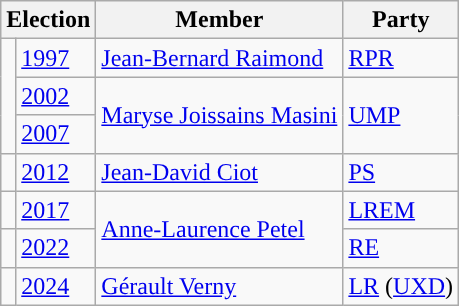<table class="wikitable">
<tr>
<th colspan="2">Election</th>
<th>Member</th>
<th>Party</th>
</tr>
<tr>
<td rowspan="3" style="color:inherit;background-color: "></td>
<td><a href='#'>1997</a></td>
<td><a href='#'>Jean-Bernard Raimond</a></td>
<td><a href='#'>RPR</a></td>
</tr>
<tr>
<td><a href='#'>2002</a></td>
<td rowspan=2><a href='#'>Maryse Joissains Masini</a></td>
<td rowspan=2><a href='#'>UMP</a></td>
</tr>
<tr>
<td><a href='#'>2007</a></td>
</tr>
<tr>
<td style="color:inherit;background-color: "></td>
<td><a href='#'>2012</a></td>
<td><a href='#'>Jean-David Ciot</a></td>
<td><a href='#'>PS</a></td>
</tr>
<tr>
<td style="color:inherit;background-color: "></td>
<td><a href='#'>2017</a></td>
<td rowspan="2"><a href='#'>Anne-Laurence Petel</a></td>
<td><a href='#'>LREM</a></td>
</tr>
<tr>
<td style="color:inherit;background-color: "></td>
<td><a href='#'>2022</a></td>
<td><a href='#'>RE</a></td>
</tr>
<tr>
<td style="color:inherit;background-color: "></td>
<td><a href='#'>2024</a></td>
<td><a href='#'>Gérault Verny</a></td>
<td><a href='#'>LR</a> (<a href='#'>UXD</a>)</td>
</tr>
</table>
